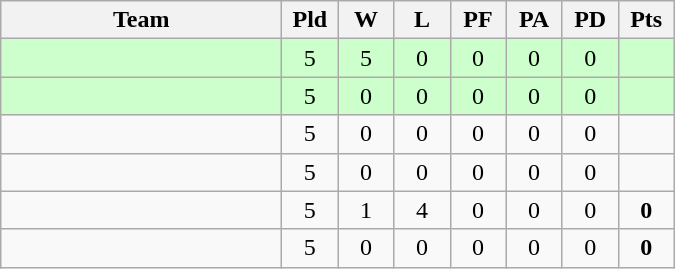<table class=wikitable style="text-align:center">
<tr>
<th width=180>Team</th>
<th width=30>Pld</th>
<th width=30>W</th>
<th width=30>L</th>
<th width=30>PF</th>
<th width=30>PA</th>
<th width=30>PD</th>
<th width=30>Pts</th>
</tr>
<tr bgcolor="#ccffcc">
<td align="left"></td>
<td>5</td>
<td>5</td>
<td>0</td>
<td>0</td>
<td>0</td>
<td>0</td>
<td><strong>  </strong></td>
</tr>
<tr bgcolor="#ccffcc">
<td align="left"></td>
<td>5</td>
<td>0</td>
<td>0</td>
<td>0</td>
<td>0</td>
<td>0</td>
<td><strong>  </strong></td>
</tr>
<tr b>
<td align="left"></td>
<td>5</td>
<td>0</td>
<td>0</td>
<td>0</td>
<td>0</td>
<td>0</td>
<td><strong>  </strong></td>
</tr>
<tr>
<td align="left"></td>
<td>5</td>
<td>0</td>
<td>0</td>
<td>0</td>
<td>0</td>
<td>0</td>
<td><strong>  </strong></td>
</tr>
<tr>
<td align="left"></td>
<td>5</td>
<td>1</td>
<td>4</td>
<td>0</td>
<td>0</td>
<td>0</td>
<td><strong>0</strong></td>
</tr>
<tr>
<td align="left"></td>
<td>5</td>
<td>0</td>
<td>0</td>
<td>0</td>
<td>0</td>
<td>0</td>
<td><strong>0</strong></td>
</tr>
</table>
